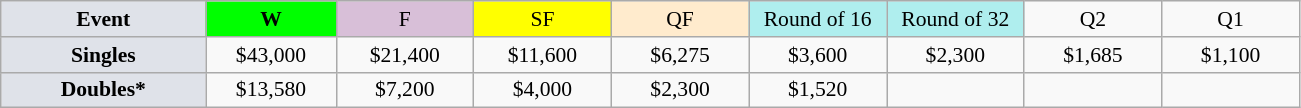<table class=wikitable style=font-size:90%;text-align:center>
<tr>
<td style="width:130px; background:#dfe2e9;"><strong>Event</strong></td>
<td style="width:80px; background:lime;"><strong>W</strong></td>
<td style="width:85px; background:thistle;">F</td>
<td style="width:85px; background:#ff0;">SF</td>
<td style="width:85px; background:#ffebcd;">QF</td>
<td style="width:85px; background:#afeeee;">Round of 16</td>
<td style="width:85px; background:#afeeee;">Round of 32</td>
<td width=85>Q2</td>
<td width=85>Q1</td>
</tr>
<tr>
<td style="background:#dfe2e9;"><strong>Singles</strong></td>
<td>$43,000</td>
<td>$21,400</td>
<td>$11,600</td>
<td>$6,275</td>
<td>$3,600</td>
<td>$2,300</td>
<td>$1,685</td>
<td>$1,100</td>
</tr>
<tr>
<td style="background:#dfe2e9;"><strong>Doubles*</strong></td>
<td>$13,580</td>
<td>$7,200</td>
<td>$4,000</td>
<td>$2,300</td>
<td>$1,520</td>
<td></td>
<td></td>
<td></td>
</tr>
</table>
